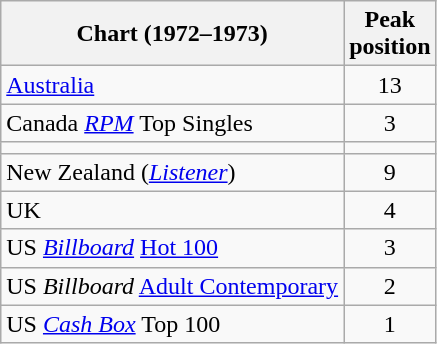<table class="wikitable sortable">
<tr>
<th align="left">Chart (1972–1973)</th>
<th align="left">Peak<br>position</th>
</tr>
<tr>
<td><a href='#'>Australia</a></td>
<td style="text-align:center;">13</td>
</tr>
<tr>
<td>Canada <a href='#'><em>RPM</em></a> Top Singles</td>
<td style="text-align:center;">3</td>
</tr>
<tr>
<td></td>
</tr>
<tr>
<td>New Zealand (<em><a href='#'>Listener</a></em>)</td>
<td style="text-align:center;">9</td>
</tr>
<tr>
<td>UK </td>
<td style="text-align:center;">4</td>
</tr>
<tr>
<td>US <em><a href='#'>Billboard</a></em> <a href='#'>Hot 100</a></td>
<td style="text-align:center;">3</td>
</tr>
<tr>
<td>US <em>Billboard</em> <a href='#'>Adult Contemporary</a></td>
<td style="text-align:center;">2</td>
</tr>
<tr>
<td>US <a href='#'><em>Cash Box</em></a> Top 100</td>
<td align="center">1</td>
</tr>
</table>
